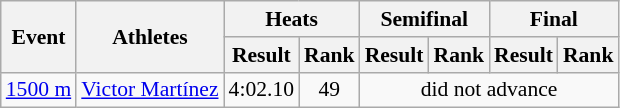<table class="wikitable" border="1" style="font-size:90%">
<tr>
<th rowspan="2">Event</th>
<th rowspan="2">Athletes</th>
<th colspan="2">Heats</th>
<th colspan="2">Semifinal</th>
<th colspan="2">Final</th>
</tr>
<tr>
<th>Result</th>
<th>Rank</th>
<th>Result</th>
<th>Rank</th>
<th>Result</th>
<th>Rank</th>
</tr>
<tr>
<td><a href='#'>1500 m</a></td>
<td><a href='#'>Victor Martínez</a></td>
<td align=center>4:02.10</td>
<td align=center>49</td>
<td align=center colspan=4>did not advance</td>
</tr>
</table>
